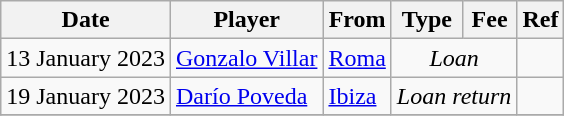<table class="wikitable">
<tr>
<th>Date</th>
<th>Player</th>
<th>From</th>
<th>Type</th>
<th>Fee</th>
<th>Ref</th>
</tr>
<tr>
<td>13 January 2023</td>
<td> <a href='#'>Gonzalo Villar</a></td>
<td> <a href='#'>Roma</a></td>
<td colspan=2 align=center><em>Loan</em></td>
<td align=center></td>
</tr>
<tr>
<td>19 January 2023</td>
<td> <a href='#'>Darío Poveda</a></td>
<td><a href='#'>Ibiza</a></td>
<td colspan=2 align=center><em>Loan return</em></td>
<td align=center></td>
</tr>
<tr>
</tr>
</table>
